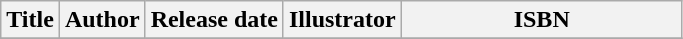<table class="wikitable sortable">
<tr>
<th>Title</th>
<th>Author</th>
<th>Release date</th>
<th>Illustrator</th>
<th width="180px">ISBN</th>
</tr>
<tr>
</tr>
</table>
